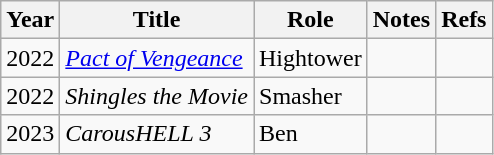<table class="wikitable sortable">
<tr>
<th>Year</th>
<th>Title</th>
<th>Role</th>
<th>Notes</th>
<th>Refs</th>
</tr>
<tr>
<td>2022</td>
<td><em><a href='#'>Pact of Vengeance</a></em></td>
<td>Hightower</td>
<td></td>
<td></td>
</tr>
<tr>
<td>2022</td>
<td><em>Shingles the Movie</em></td>
<td>Smasher</td>
<td></td>
<td></td>
</tr>
<tr>
<td>2023</td>
<td><em>CarousHELL 3</em></td>
<td>Ben</td>
<td></td>
<td></td>
</tr>
</table>
